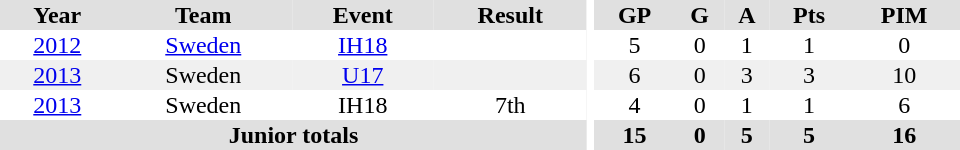<table border="0" cellpadding="1" cellspacing="0" ID="Table3" style="text-align:center; width:40em">
<tr ALIGN="center" bgcolor="#e0e0e0">
<th>Year</th>
<th>Team</th>
<th>Event</th>
<th>Result</th>
<th rowspan="99" bgcolor="#ffffff"></th>
<th>GP</th>
<th>G</th>
<th>A</th>
<th>Pts</th>
<th>PIM</th>
</tr>
<tr>
<td><a href='#'>2012</a></td>
<td><a href='#'>Sweden</a></td>
<td><a href='#'>IH18</a></td>
<td></td>
<td>5</td>
<td>0</td>
<td>1</td>
<td>1</td>
<td>0</td>
</tr>
<tr bgcolor="#f0f0f0">
<td><a href='#'>2013</a></td>
<td>Sweden</td>
<td><a href='#'>U17</a></td>
<td></td>
<td>6</td>
<td>0</td>
<td>3</td>
<td>3</td>
<td>10</td>
</tr>
<tr>
<td><a href='#'>2013</a></td>
<td>Sweden</td>
<td>IH18</td>
<td>7th</td>
<td>4</td>
<td>0</td>
<td>1</td>
<td>1</td>
<td>6</td>
</tr>
<tr bgcolor="#e0e0e0">
<th colspan="4">Junior totals</th>
<th>15</th>
<th>0</th>
<th>5</th>
<th>5</th>
<th>16</th>
</tr>
</table>
